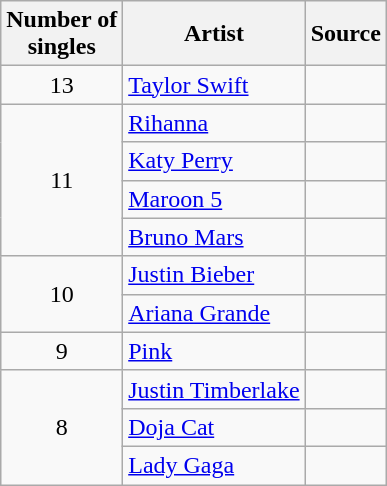<table class="wikitable">
<tr>
<th>Number of <br>singles</th>
<th>Artist</th>
<th>Source</th>
</tr>
<tr>
<td style="text-align:center;">13</td>
<td><a href='#'>Taylor Swift</a></td>
<td></td>
</tr>
<tr>
<td rowspan="4" style="text-align:center;">11</td>
<td><a href='#'>Rihanna</a></td>
<td></td>
</tr>
<tr>
<td><a href='#'>Katy Perry</a></td>
<td></td>
</tr>
<tr>
<td><a href='#'>Maroon 5</a></td>
<td></td>
</tr>
<tr>
<td><a href='#'>Bruno Mars</a></td>
<td></td>
</tr>
<tr>
<td rowspan="2" style="text-align:center;">10</td>
<td><a href='#'>Justin Bieber</a></td>
<td></td>
</tr>
<tr>
<td><a href='#'>Ariana Grande</a></td>
<td></td>
</tr>
<tr>
<td style="text-align:center;">9</td>
<td><a href='#'>Pink</a></td>
<td></td>
</tr>
<tr>
<td rowspan="3" style="text-align:center;">8</td>
<td><a href='#'>Justin Timberlake</a></td>
<td></td>
</tr>
<tr>
<td><a href='#'>Doja Cat</a></td>
<td></td>
</tr>
<tr>
<td><a href='#'>Lady Gaga</a></td>
<td></td>
</tr>
</table>
